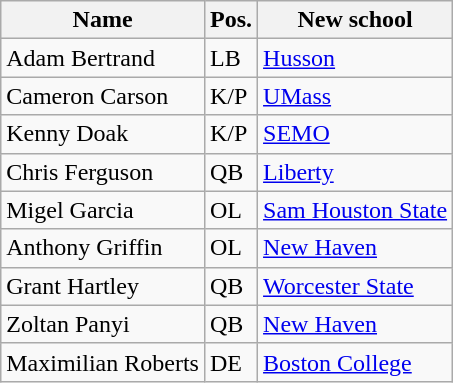<table class="wikitable sortable">
<tr>
<th>Name</th>
<th>Pos.</th>
<th>New school</th>
</tr>
<tr>
<td>Adam Bertrand</td>
<td>LB</td>
<td><a href='#'>Husson</a></td>
</tr>
<tr>
<td>Cameron Carson</td>
<td>K/P</td>
<td><a href='#'>UMass</a></td>
</tr>
<tr>
<td>Kenny Doak</td>
<td>K/P</td>
<td><a href='#'>SEMO</a></td>
</tr>
<tr>
<td>Chris Ferguson</td>
<td>QB</td>
<td><a href='#'>Liberty</a></td>
</tr>
<tr>
<td>Migel Garcia</td>
<td>OL</td>
<td><a href='#'>Sam Houston State</a></td>
</tr>
<tr>
<td>Anthony Griffin</td>
<td>OL</td>
<td><a href='#'>New Haven</a></td>
</tr>
<tr>
<td>Grant Hartley</td>
<td>QB</td>
<td><a href='#'>Worcester State</a></td>
</tr>
<tr>
<td>Zoltan Panyi</td>
<td>QB</td>
<td><a href='#'>New Haven</a></td>
</tr>
<tr>
<td>Maximilian Roberts</td>
<td>DE</td>
<td><a href='#'>Boston College</a></td>
</tr>
</table>
